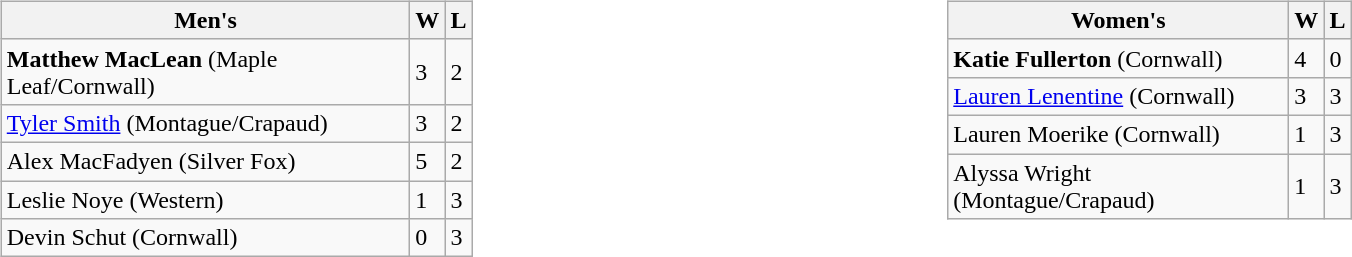<table>
<tr>
<td valign=top width=20%><br><table class=wikitable>
<tr>
<th width=265>Men's</th>
<th>W</th>
<th>L</th>
</tr>
<tr>
<td><strong>Matthew MacLean</strong> (Maple Leaf/Cornwall)</td>
<td>3</td>
<td>2</td>
</tr>
<tr>
<td><a href='#'>Tyler Smith</a> (Montague/Crapaud)</td>
<td>3</td>
<td>2</td>
</tr>
<tr>
<td>Alex MacFadyen (Silver Fox)</td>
<td>5</td>
<td>2</td>
</tr>
<tr>
<td>Leslie Noye (Western)</td>
<td>1</td>
<td>3</td>
</tr>
<tr>
<td>Devin Schut (Cornwall)</td>
<td>0</td>
<td>3</td>
</tr>
</table>
</td>
<td valign=top width=20%><br><table class=wikitable>
<tr>
<th width=220>Women's</th>
<th>W</th>
<th>L</th>
</tr>
<tr>
<td><strong>Katie Fullerton</strong> (Cornwall)</td>
<td>4</td>
<td>0</td>
</tr>
<tr>
<td><a href='#'>Lauren Lenentine</a> (Cornwall)</td>
<td>3</td>
<td>3</td>
</tr>
<tr>
<td>Lauren Moerike (Cornwall)</td>
<td>1</td>
<td>3</td>
</tr>
<tr>
<td>Alyssa Wright (Montague/Crapaud)</td>
<td>1</td>
<td>3</td>
</tr>
</table>
</td>
</tr>
</table>
